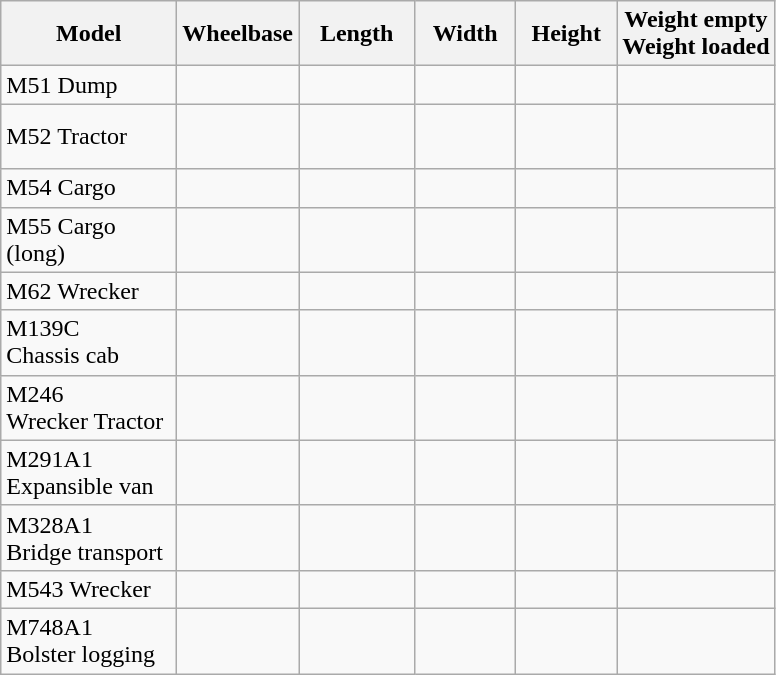<table class="wikitable">
<tr>
<th>Model</th>
<th>Wheelbase</th>
<th>Length</th>
<th>Width</th>
<th>Height</th>
<th>Weight empty <br> Weight loaded</th>
</tr>
<tr>
<td style="width: 110px;">M51 Dump</td>
<td style="width: 50px;"></td>
<td style="width: 70px;"></td>
<td style="width: 60px;"></td>
<td style="width: 60px;"></td>
<td style="vertical-align:top;"> <br> </td>
</tr>
<tr>
<td>M52 Tractor</td>
<td></td>
<td></td>
<td></td>
<td></td>
<td><br> <br> </td>
</tr>
<tr>
<td>M54 Cargo</td>
<td></td>
<td></td>
<td></td>
<td></td>
<td> <br> </td>
</tr>
<tr>
<td>M55 Cargo (long)</td>
<td></td>
<td></td>
<td></td>
<td></td>
<td> <br> </td>
</tr>
<tr>
<td>M62 Wrecker</td>
<td></td>
<td></td>
<td></td>
<td></td>
<td style="vertical-align:top;"></td>
</tr>
<tr>
<td>M139C <br> Chassis cab</td>
<td></td>
<td></td>
<td></td>
<td></td>
<td style="vertical-align:top;"></td>
</tr>
<tr>
<td>M246 <br> Wrecker Tractor</td>
<td></td>
<td></td>
<td></td>
<td></td>
<td style="vertical-align:top;"></td>
</tr>
<tr>
<td>M291A1 <br> Expansible van</td>
<td></td>
<td></td>
<td></td>
<td></td>
<td> <br> </td>
</tr>
<tr>
<td>M328A1 <br> Bridge transport</td>
<td></td>
<td></td>
<td></td>
<td></td>
<td> <br> </td>
</tr>
<tr>
<td>M543 Wrecker</td>
<td></td>
<td></td>
<td></td>
<td></td>
<td style="vertical-align:top;"></td>
</tr>
<tr>
<td>M748A1 <br> Bolster logging</td>
<td></td>
<td></td>
<td></td>
<td></td>
<td> <br> </td>
</tr>
</table>
